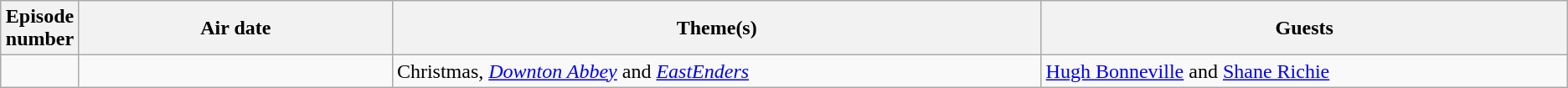<table class="wikitable">
<tr>
<th width="5%">Episode number</th>
<th width="20%">Air date</th>
<th>Theme(s)</th>
<th>Guests</th>
</tr>
<tr>
<td></td>
<td></td>
<td>Christmas, <em><a href='#'>Downton Abbey</a></em> and <em><a href='#'>EastEnders</a></em></td>
<td><a href='#'>Hugh Bonneville</a> and <a href='#'>Shane Richie</a></td>
</tr>
</table>
